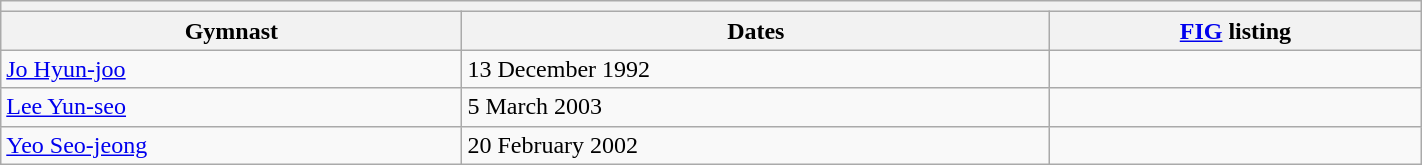<table class="wikitable mw-collapsible mw-collapsed" width="75%">
<tr>
<th colspan="3"></th>
</tr>
<tr>
<th>Gymnast</th>
<th>Dates</th>
<th><a href='#'>FIG</a> listing</th>
</tr>
<tr>
<td><a href='#'>Jo Hyun-joo</a></td>
<td>13 December 1992</td>
<td></td>
</tr>
<tr>
<td><a href='#'>Lee Yun-seo</a></td>
<td>5 March 2003</td>
<td></td>
</tr>
<tr>
<td><a href='#'>Yeo Seo-jeong</a></td>
<td>20 February 2002</td>
<td></td>
</tr>
</table>
